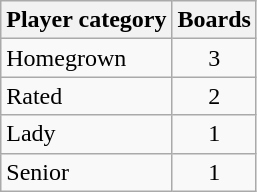<table class="wikitable ">
<tr>
<th>Player category</th>
<th>Boards</th>
</tr>
<tr>
<td>Homegrown </td>
<td align=center>3</td>
</tr>
<tr>
<td>Rated</td>
<td align=center>2</td>
</tr>
<tr>
<td>Lady</td>
<td align=center>1</td>
</tr>
<tr>
<td>Senior </td>
<td align=center>1</td>
</tr>
</table>
